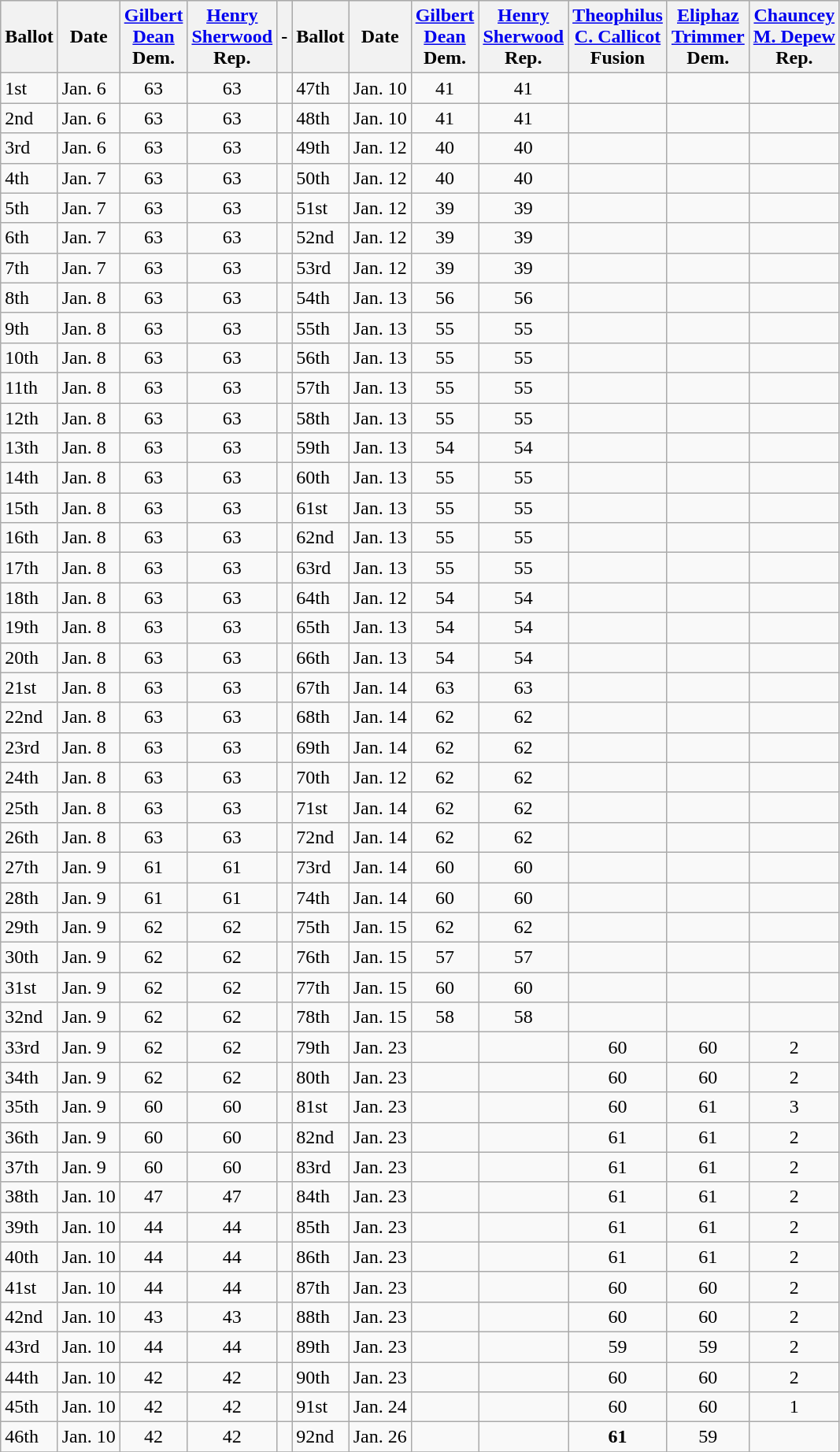<table class=wikitable>
<tr bgcolor=lightgrey>
<th>Ballot</th>
<th>Date</th>
<th><a href='#'>Gilbert<br>Dean</a> <br>Dem.</th>
<th><a href='#'>Henry<br>Sherwood</a> <br>Rep.</th>
<th>-</th>
<th>Ballot</th>
<th>Date</th>
<th><a href='#'>Gilbert<br>Dean</a> <br>Dem.</th>
<th><a href='#'>Henry<br>Sherwood</a> <br>Rep.</th>
<th><a href='#'>Theophilus<br>C. Callicot</a> <br>Fusion</th>
<th><a href='#'>Eliphaz<br>Trimmer</a> <br>Dem.</th>
<th><a href='#'>Chauncey<br>M. Depew</a> <br>Rep.</th>
</tr>
<tr>
<td>1st</td>
<td>Jan. 6</td>
<td align="center">63</td>
<td align="center">63</td>
<td></td>
<td>47th</td>
<td>Jan. 10</td>
<td align="center">41</td>
<td align="center">41</td>
<td></td>
<td></td>
<td></td>
</tr>
<tr>
<td>2nd</td>
<td>Jan. 6</td>
<td align="center">63</td>
<td align="center">63</td>
<td></td>
<td>48th</td>
<td>Jan. 10</td>
<td align="center">41</td>
<td align="center">41</td>
<td></td>
<td></td>
<td></td>
</tr>
<tr>
<td>3rd</td>
<td>Jan. 6</td>
<td align="center">63</td>
<td align="center">63</td>
<td></td>
<td>49th</td>
<td>Jan. 12</td>
<td align="center">40</td>
<td align="center">40</td>
<td></td>
<td></td>
<td></td>
</tr>
<tr>
<td>4th</td>
<td>Jan. 7</td>
<td align="center">63</td>
<td align="center">63</td>
<td></td>
<td>50th</td>
<td>Jan. 12</td>
<td align="center">40</td>
<td align="center">40</td>
<td></td>
<td></td>
<td></td>
</tr>
<tr>
<td>5th</td>
<td>Jan. 7</td>
<td align="center">63</td>
<td align="center">63</td>
<td></td>
<td>51st</td>
<td>Jan. 12</td>
<td align="center">39</td>
<td align="center">39</td>
<td></td>
<td></td>
<td></td>
</tr>
<tr>
<td>6th</td>
<td>Jan. 7</td>
<td align="center">63</td>
<td align="center">63</td>
<td></td>
<td>52nd</td>
<td>Jan. 12</td>
<td align="center">39</td>
<td align="center">39</td>
<td></td>
<td></td>
<td></td>
</tr>
<tr>
<td>7th</td>
<td>Jan. 7</td>
<td align="center">63</td>
<td align="center">63</td>
<td></td>
<td>53rd</td>
<td>Jan. 12</td>
<td align="center">39</td>
<td align="center">39</td>
<td></td>
<td></td>
<td></td>
</tr>
<tr>
<td>8th</td>
<td>Jan. 8</td>
<td align="center">63</td>
<td align="center">63</td>
<td></td>
<td>54th</td>
<td>Jan. 13</td>
<td align="center">56</td>
<td align="center">56</td>
<td></td>
<td></td>
<td></td>
</tr>
<tr>
<td>9th</td>
<td>Jan. 8</td>
<td align="center">63</td>
<td align="center">63</td>
<td></td>
<td>55th</td>
<td>Jan. 13</td>
<td align="center">55</td>
<td align="center">55</td>
<td></td>
<td></td>
<td></td>
</tr>
<tr>
<td>10th</td>
<td>Jan. 8</td>
<td align="center">63</td>
<td align="center">63</td>
<td></td>
<td>56th</td>
<td>Jan. 13</td>
<td align="center">55</td>
<td align="center">55</td>
<td></td>
<td></td>
<td></td>
</tr>
<tr>
<td>11th</td>
<td>Jan. 8</td>
<td align="center">63</td>
<td align="center">63</td>
<td></td>
<td>57th</td>
<td>Jan. 13</td>
<td align="center">55</td>
<td align="center">55</td>
<td></td>
<td></td>
<td></td>
</tr>
<tr>
<td>12th</td>
<td>Jan. 8</td>
<td align="center">63</td>
<td align="center">63</td>
<td></td>
<td>58th</td>
<td>Jan. 13</td>
<td align="center">55</td>
<td align="center">55</td>
<td></td>
<td></td>
<td></td>
</tr>
<tr>
<td>13th</td>
<td>Jan. 8</td>
<td align="center">63</td>
<td align="center">63</td>
<td></td>
<td>59th</td>
<td>Jan. 13</td>
<td align="center">54</td>
<td align="center">54</td>
<td></td>
<td></td>
<td></td>
</tr>
<tr>
<td>14th</td>
<td>Jan. 8</td>
<td align="center">63</td>
<td align="center">63</td>
<td></td>
<td>60th</td>
<td>Jan. 13</td>
<td align="center">55</td>
<td align="center">55</td>
<td></td>
<td></td>
<td></td>
</tr>
<tr>
<td>15th</td>
<td>Jan. 8</td>
<td align="center">63</td>
<td align="center">63</td>
<td></td>
<td>61st</td>
<td>Jan. 13</td>
<td align="center">55</td>
<td align="center">55</td>
<td></td>
<td></td>
<td></td>
</tr>
<tr>
<td>16th</td>
<td>Jan. 8</td>
<td align="center">63</td>
<td align="center">63</td>
<td></td>
<td>62nd</td>
<td>Jan. 13</td>
<td align="center">55</td>
<td align="center">55</td>
<td></td>
<td></td>
<td></td>
</tr>
<tr>
<td>17th</td>
<td>Jan. 8</td>
<td align="center">63</td>
<td align="center">63</td>
<td></td>
<td>63rd</td>
<td>Jan. 13</td>
<td align="center">55</td>
<td align="center">55</td>
<td></td>
<td></td>
<td></td>
</tr>
<tr>
<td>18th</td>
<td>Jan. 8</td>
<td align="center">63</td>
<td align="center">63</td>
<td></td>
<td>64th</td>
<td>Jan. 12</td>
<td align="center">54</td>
<td align="center">54</td>
<td></td>
<td></td>
<td></td>
</tr>
<tr>
<td>19th</td>
<td>Jan. 8</td>
<td align="center">63</td>
<td align="center">63</td>
<td></td>
<td>65th</td>
<td>Jan. 13</td>
<td align="center">54</td>
<td align="center">54</td>
<td></td>
<td></td>
<td></td>
</tr>
<tr>
<td>20th</td>
<td>Jan. 8</td>
<td align="center">63</td>
<td align="center">63</td>
<td></td>
<td>66th</td>
<td>Jan. 13</td>
<td align="center">54</td>
<td align="center">54</td>
<td></td>
<td></td>
<td></td>
</tr>
<tr>
<td>21st</td>
<td>Jan. 8</td>
<td align="center">63</td>
<td align="center">63</td>
<td></td>
<td>67th</td>
<td>Jan. 14</td>
<td align="center">63</td>
<td align="center">63</td>
<td></td>
<td></td>
<td></td>
</tr>
<tr>
<td>22nd</td>
<td>Jan. 8</td>
<td align="center">63</td>
<td align="center">63</td>
<td></td>
<td>68th</td>
<td>Jan. 14</td>
<td align="center">62</td>
<td align="center">62</td>
<td></td>
<td></td>
<td></td>
</tr>
<tr>
<td>23rd</td>
<td>Jan. 8</td>
<td align="center">63</td>
<td align="center">63</td>
<td></td>
<td>69th</td>
<td>Jan. 14</td>
<td align="center">62</td>
<td align="center">62</td>
<td></td>
<td></td>
<td></td>
</tr>
<tr>
<td>24th</td>
<td>Jan. 8</td>
<td align="center">63</td>
<td align="center">63</td>
<td></td>
<td>70th</td>
<td>Jan. 12</td>
<td align="center">62</td>
<td align="center">62</td>
<td></td>
<td></td>
<td></td>
</tr>
<tr>
<td>25th</td>
<td>Jan. 8</td>
<td align="center">63</td>
<td align="center">63</td>
<td></td>
<td>71st</td>
<td>Jan. 14</td>
<td align="center">62</td>
<td align="center">62</td>
<td></td>
<td></td>
<td></td>
</tr>
<tr>
<td>26th</td>
<td>Jan. 8</td>
<td align="center">63</td>
<td align="center">63</td>
<td></td>
<td>72nd</td>
<td>Jan. 14</td>
<td align="center">62</td>
<td align="center">62</td>
<td></td>
<td></td>
<td></td>
</tr>
<tr>
<td>27th</td>
<td>Jan. 9</td>
<td align="center">61</td>
<td align="center">61</td>
<td></td>
<td>73rd</td>
<td>Jan. 14</td>
<td align="center">60</td>
<td align="center">60</td>
<td></td>
<td></td>
<td></td>
</tr>
<tr>
<td>28th</td>
<td>Jan. 9</td>
<td align="center">61</td>
<td align="center">61</td>
<td></td>
<td>74th</td>
<td>Jan. 14</td>
<td align="center">60</td>
<td align="center">60</td>
<td></td>
<td></td>
<td></td>
</tr>
<tr>
<td>29th</td>
<td>Jan. 9</td>
<td align="center">62</td>
<td align="center">62</td>
<td></td>
<td>75th</td>
<td>Jan. 15</td>
<td align="center">62</td>
<td align="center">62</td>
<td></td>
<td></td>
<td></td>
</tr>
<tr>
<td>30th</td>
<td>Jan. 9</td>
<td align="center">62</td>
<td align="center">62</td>
<td></td>
<td>76th</td>
<td>Jan. 15</td>
<td align="center">57</td>
<td align="center">57</td>
<td></td>
<td></td>
<td></td>
</tr>
<tr>
<td>31st</td>
<td>Jan. 9</td>
<td align="center">62</td>
<td align="center">62</td>
<td></td>
<td>77th</td>
<td>Jan. 15</td>
<td align="center">60</td>
<td align="center">60</td>
<td></td>
<td></td>
<td></td>
</tr>
<tr>
<td>32nd</td>
<td>Jan. 9</td>
<td align="center">62</td>
<td align="center">62</td>
<td></td>
<td>78th</td>
<td>Jan. 15</td>
<td align="center">58</td>
<td align="center">58</td>
<td></td>
<td></td>
<td></td>
</tr>
<tr>
<td>33rd</td>
<td>Jan. 9</td>
<td align="center">62</td>
<td align="center">62</td>
<td></td>
<td>79th</td>
<td>Jan. 23</td>
<td></td>
<td></td>
<td align="center">60</td>
<td align="center">60</td>
<td align="center">2</td>
</tr>
<tr>
<td>34th</td>
<td>Jan. 9</td>
<td align="center">62</td>
<td align="center">62</td>
<td></td>
<td>80th</td>
<td>Jan. 23</td>
<td></td>
<td></td>
<td align="center">60</td>
<td align="center">60</td>
<td align="center">2</td>
</tr>
<tr>
<td>35th</td>
<td>Jan. 9</td>
<td align="center">60</td>
<td align="center">60</td>
<td></td>
<td>81st</td>
<td>Jan. 23</td>
<td></td>
<td></td>
<td align="center">60</td>
<td align="center">61</td>
<td align="center">3</td>
</tr>
<tr>
<td>36th</td>
<td>Jan. 9</td>
<td align="center">60</td>
<td align="center">60</td>
<td></td>
<td>82nd</td>
<td>Jan. 23</td>
<td></td>
<td></td>
<td align="center">61</td>
<td align="center">61</td>
<td align="center">2</td>
</tr>
<tr>
<td>37th</td>
<td>Jan. 9</td>
<td align="center">60</td>
<td align="center">60</td>
<td></td>
<td>83rd</td>
<td>Jan. 23</td>
<td></td>
<td></td>
<td align="center">61</td>
<td align="center">61</td>
<td align="center">2</td>
</tr>
<tr>
<td>38th</td>
<td>Jan. 10</td>
<td align="center">47</td>
<td align="center">47</td>
<td></td>
<td>84th</td>
<td>Jan. 23</td>
<td></td>
<td></td>
<td align="center">61</td>
<td align="center">61</td>
<td align="center">2</td>
</tr>
<tr>
<td>39th</td>
<td>Jan. 10</td>
<td align="center">44</td>
<td align="center">44</td>
<td></td>
<td>85th</td>
<td>Jan. 23</td>
<td></td>
<td></td>
<td align="center">61</td>
<td align="center">61</td>
<td align="center">2</td>
</tr>
<tr>
<td>40th</td>
<td>Jan. 10</td>
<td align="center">44</td>
<td align="center">44</td>
<td></td>
<td>86th</td>
<td>Jan. 23</td>
<td></td>
<td></td>
<td align="center">61</td>
<td align="center">61</td>
<td align="center">2</td>
</tr>
<tr>
<td>41st</td>
<td>Jan. 10</td>
<td align="center">44</td>
<td align="center">44</td>
<td></td>
<td>87th</td>
<td>Jan. 23</td>
<td></td>
<td></td>
<td align="center">60</td>
<td align="center">60</td>
<td align="center">2</td>
</tr>
<tr>
<td>42nd</td>
<td>Jan. 10</td>
<td align="center">43</td>
<td align="center">43</td>
<td></td>
<td>88th</td>
<td>Jan. 23</td>
<td></td>
<td></td>
<td align="center">60</td>
<td align="center">60</td>
<td align="center">2</td>
</tr>
<tr>
<td>43rd</td>
<td>Jan. 10</td>
<td align="center">44</td>
<td align="center">44</td>
<td></td>
<td>89th</td>
<td>Jan. 23</td>
<td></td>
<td></td>
<td align="center">59</td>
<td align="center">59</td>
<td align="center">2</td>
</tr>
<tr>
<td>44th</td>
<td>Jan. 10</td>
<td align="center">42</td>
<td align="center">42</td>
<td></td>
<td>90th</td>
<td>Jan. 23</td>
<td></td>
<td></td>
<td align="center">60</td>
<td align="center">60</td>
<td align="center">2</td>
</tr>
<tr>
<td>45th</td>
<td>Jan. 10</td>
<td align="center">42</td>
<td align="center">42</td>
<td></td>
<td>91st</td>
<td>Jan. 24</td>
<td></td>
<td></td>
<td align="center">60</td>
<td align="center">60</td>
<td align="center">1</td>
</tr>
<tr>
<td>46th</td>
<td>Jan. 10</td>
<td align="center">42</td>
<td align="center">42</td>
<td></td>
<td>92nd</td>
<td>Jan. 26</td>
<td></td>
<td></td>
<td align="center"><strong>61</strong></td>
<td align="center">59</td>
<td></td>
</tr>
<tr>
</tr>
</table>
